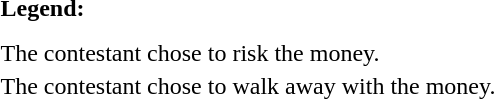<table class="toccolours" style="font-size:100%; white-space:nowrap;">
<tr>
<td><strong>Legend:</strong></td>
<td>      </td>
</tr>
<tr>
<td></td>
</tr>
<tr>
<td></td>
</tr>
<tr>
<td> The contestant chose to risk the money.</td>
</tr>
<tr>
<td> The contestant chose to walk away with the money.</td>
</tr>
</table>
